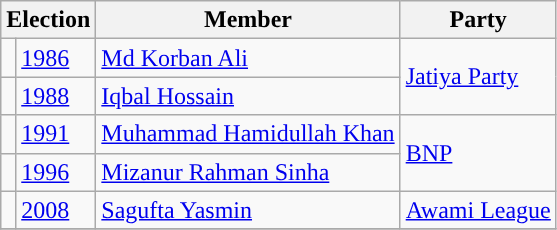<table class="wikitable">
<tr>
<th colspan="2">Election</th>
<th>Member</th>
<th>Party</th>
</tr>
<tr>
<td style="background-color:"></td>
<td><a href='#'>1986</a></td>
<td><a href='#'>Md Korban Ali</a></td>
<td rowspan="2"><a href='#'>Jatiya Party</a></td>
</tr>
<tr>
<td style="background-color:"></td>
<td><a href='#'>1988</a></td>
<td><a href='#'>Iqbal Hossain</a></td>
</tr>
<tr>
<td style="background-color:"></td>
<td><a href='#'>1991</a></td>
<td><a href='#'>Muhammad Hamidullah Khan</a></td>
<td rowspan="2"><a href='#'>BNP</a></td>
</tr>
<tr>
<td style="background-color:"></td>
<td><a href='#'>1996</a></td>
<td><a href='#'>Mizanur Rahman Sinha</a></td>
</tr>
<tr>
<td style="background-color:"></td>
<td><a href='#'>2008</a></td>
<td><a href='#'>Sagufta Yasmin</a></td>
<td><a href='#'>Awami League</a></td>
</tr>
<tr>
</tr>
</table>
